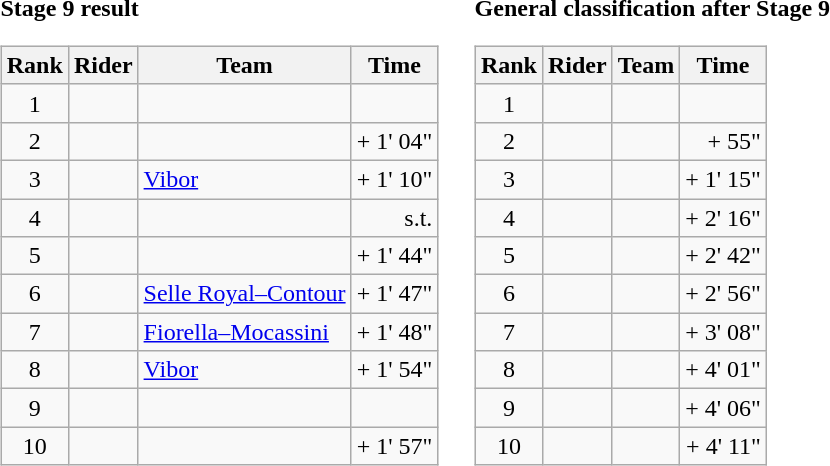<table>
<tr>
<td><strong>Stage 9 result</strong><br><table class="wikitable">
<tr>
<th scope="col">Rank</th>
<th scope="col">Rider</th>
<th scope="col">Team</th>
<th scope="col">Time</th>
</tr>
<tr>
<td style="text-align:center;">1</td>
<td></td>
<td></td>
<td style="text-align:right;"></td>
</tr>
<tr>
<td style="text-align:center;">2</td>
<td></td>
<td></td>
<td style="text-align:right;">+ 1' 04"</td>
</tr>
<tr>
<td style="text-align:center;">3</td>
<td></td>
<td><a href='#'>Vibor</a></td>
<td style="text-align:right;">+ 1' 10"</td>
</tr>
<tr>
<td style="text-align:center;">4</td>
<td></td>
<td></td>
<td style="text-align:right;">s.t.</td>
</tr>
<tr>
<td style="text-align:center;">5</td>
<td></td>
<td></td>
<td style="text-align:right;">+ 1' 44"</td>
</tr>
<tr>
<td style="text-align:center;">6</td>
<td></td>
<td><a href='#'>Selle Royal–Contour</a></td>
<td style="text-align:right;">+ 1' 47"</td>
</tr>
<tr>
<td style="text-align:center;">7</td>
<td></td>
<td><a href='#'>Fiorella–Mocassini</a></td>
<td style="text-align:right;">+ 1' 48"</td>
</tr>
<tr>
<td style="text-align:center;">8</td>
<td></td>
<td><a href='#'>Vibor</a></td>
<td style="text-align:right;">+ 1' 54"</td>
</tr>
<tr>
<td style="text-align:center;">9</td>
<td></td>
<td></td>
<td style="text-align:right;"></td>
</tr>
<tr>
<td style="text-align:center;">10</td>
<td></td>
<td></td>
<td style="text-align:right;">+ 1' 57"</td>
</tr>
</table>
</td>
<td></td>
<td><strong>General classification after Stage 9</strong><br><table class="wikitable">
<tr>
<th scope="col">Rank</th>
<th scope="col">Rider</th>
<th scope="col">Team</th>
<th scope="col">Time</th>
</tr>
<tr>
<td style="text-align:center;">1</td>
<td></td>
<td></td>
<td style="text-align:right;"></td>
</tr>
<tr>
<td style="text-align:center;">2</td>
<td></td>
<td></td>
<td style="text-align:right;">+ 55"</td>
</tr>
<tr>
<td style="text-align:center;">3</td>
<td></td>
<td></td>
<td style="text-align:right;">+ 1' 15"</td>
</tr>
<tr>
<td style="text-align:center;">4</td>
<td></td>
<td></td>
<td style="text-align:right;">+ 2' 16"</td>
</tr>
<tr>
<td style="text-align:center;">5</td>
<td></td>
<td></td>
<td style="text-align:right;">+ 2' 42"</td>
</tr>
<tr>
<td style="text-align:center;">6</td>
<td></td>
<td></td>
<td style="text-align:right;">+ 2' 56"</td>
</tr>
<tr>
<td style="text-align:center;">7</td>
<td></td>
<td></td>
<td style="text-align:right;">+ 3' 08"</td>
</tr>
<tr>
<td style="text-align:center;">8</td>
<td></td>
<td></td>
<td style="text-align:right;">+ 4' 01"</td>
</tr>
<tr>
<td style="text-align:center;">9</td>
<td></td>
<td></td>
<td style="text-align:right;">+ 4' 06"</td>
</tr>
<tr>
<td style="text-align:center;">10</td>
<td></td>
<td></td>
<td style="text-align:right;">+ 4' 11"</td>
</tr>
</table>
</td>
</tr>
</table>
